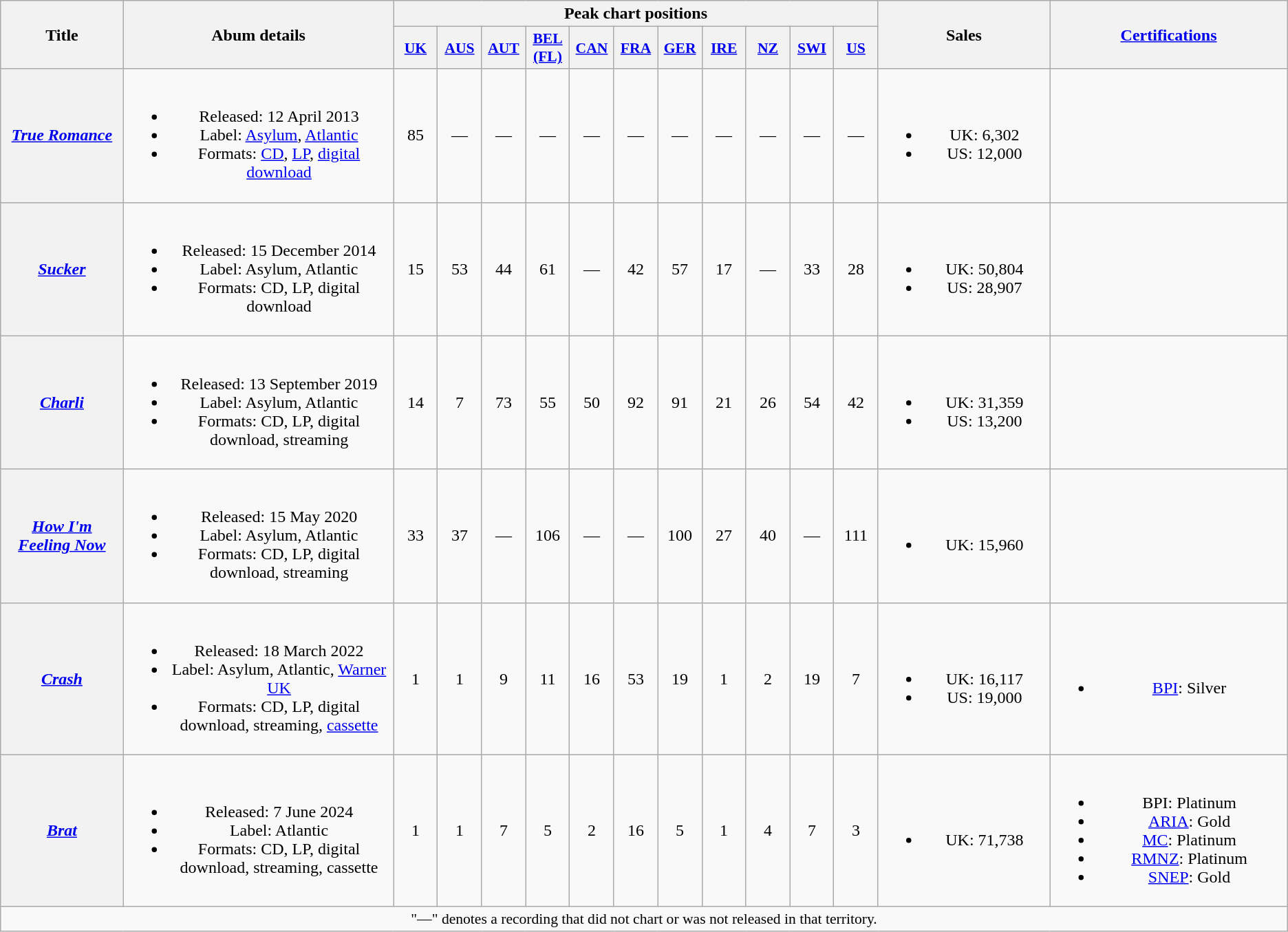<table class="wikitable plainrowheaders" style="text-align:center;">
<tr>
<th scope="col" rowspan="2" style="width:7em;">Title</th>
<th scope="col" rowspan="2" style="width:16em;">Abum details</th>
<th scope="col" colspan="11">Peak chart positions</th>
<th scope="col" rowspan="2" style="width:10em;">Sales</th>
<th scope="col" rowspan="2" style="width:14em;"><a href='#'>Certifications</a></th>
</tr>
<tr>
<th scope="col" style="width:2.5em;font-size:90%;"><a href='#'>UK</a><br></th>
<th scope="col" style="width:2.5em;font-size:90%;"><a href='#'>AUS</a><br></th>
<th scope="col" style="width:2.5em;font-size:90%;"><a href='#'>AUT</a><br></th>
<th scope="col" style="width:2.5em;font-size:90%;"><a href='#'>BEL<br>(FL)</a><br></th>
<th scope="col" style="width:2.5em;font-size:90%;"><a href='#'>CAN</a> <br></th>
<th scope="col" style="width:2.5em;font-size:90%;"><a href='#'>FRA</a><br></th>
<th scope="col" style="width:2.5em;font-size:90%;"><a href='#'>GER</a><br></th>
<th scope="col" style="width:2.5em;font-size:90%;"><a href='#'>IRE</a><br></th>
<th scope="col" style="width:2.5em;font-size:90%;"><a href='#'>NZ</a><br></th>
<th scope="col" style="width:2.5em;font-size:90%;"><a href='#'>SWI</a><br></th>
<th scope="col" style="width:2.5em;font-size:90%;"><a href='#'>US</a><br></th>
</tr>
<tr>
<th scope="row"><em><a href='#'>True Romance</a></em></th>
<td><br><ul><li>Released: 12 April 2013</li><li>Label: <a href='#'>Asylum</a>, <a href='#'>Atlantic</a></li><li>Formats: <a href='#'>CD</a>, <a href='#'>LP</a>, <a href='#'>digital download</a></li></ul></td>
<td>85</td>
<td>—</td>
<td>—</td>
<td>—</td>
<td>—</td>
<td>—</td>
<td>—</td>
<td>—</td>
<td>—</td>
<td>—</td>
<td>—</td>
<td><br><ul><li>UK: 6,302</li><li>US: 12,000</li></ul></td>
<td></td>
</tr>
<tr>
<th scope="row"><em><a href='#'>Sucker</a></em></th>
<td><br><ul><li>Released: 15 December 2014</li><li>Label: Asylum, Atlantic</li><li>Formats: CD, LP, digital download</li></ul></td>
<td>15</td>
<td>53</td>
<td>44</td>
<td>61</td>
<td>—</td>
<td>42</td>
<td>57</td>
<td>17</td>
<td>—</td>
<td>33</td>
<td>28</td>
<td><br><ul><li>UK: 50,804</li><li>US: 28,907</li></ul></td>
<td></td>
</tr>
<tr>
<th scope="row"><em><a href='#'>Charli</a></em></th>
<td><br><ul><li>Released: 13 September 2019</li><li>Label: Asylum, Atlantic</li><li>Formats: CD, LP, digital download, streaming</li></ul></td>
<td>14</td>
<td>7</td>
<td>73</td>
<td>55</td>
<td>50</td>
<td>92</td>
<td>91</td>
<td>21</td>
<td>26</td>
<td>54</td>
<td>42</td>
<td><br><ul><li>UK: 31,359</li><li>US: 13,200</li></ul></td>
<td></td>
</tr>
<tr>
<th scope="row"><em><a href='#'>How I'm Feeling Now</a></em></th>
<td><br><ul><li>Released: 15 May 2020</li><li>Label: Asylum, Atlantic</li><li>Formats: CD, LP, digital download, streaming</li></ul></td>
<td>33</td>
<td>37</td>
<td>—</td>
<td>106</td>
<td>—</td>
<td>—</td>
<td>100</td>
<td>27</td>
<td>40</td>
<td>—</td>
<td>111</td>
<td><br><ul><li>UK: 15,960</li></ul></td>
<td></td>
</tr>
<tr>
<th scope="row"><em><a href='#'>Crash</a></em></th>
<td><br><ul><li>Released: 18 March 2022</li><li>Label: Asylum, Atlantic, <a href='#'>Warner UK</a></li><li>Formats: CD, LP, digital download, streaming, <a href='#'>cassette</a></li></ul></td>
<td>1</td>
<td>1</td>
<td>9</td>
<td>11</td>
<td>16</td>
<td>53</td>
<td>19</td>
<td>1</td>
<td>2</td>
<td>19</td>
<td>7</td>
<td><br><ul><li>UK: 16,117</li><li>US: 19,000</li></ul></td>
<td><br><ul><li><a href='#'>BPI</a>: Silver</li></ul></td>
</tr>
<tr>
<th scope="row"><em><a href='#'>Brat</a></em></th>
<td><br><ul><li>Released: 7 June 2024</li><li>Label: Atlantic</li><li>Formats: CD, LP, digital download, streaming, cassette</li></ul></td>
<td>1</td>
<td>1</td>
<td>7</td>
<td>5</td>
<td>2</td>
<td>16</td>
<td>5</td>
<td>1</td>
<td>4</td>
<td>7</td>
<td>3</td>
<td><br><ul><li>UK: 71,738</li></ul></td>
<td><br><ul><li>BPI: Platinum</li><li><a href='#'>ARIA</a>: Gold</li><li><a href='#'>MC</a>: Platinum</li><li><a href='#'>RMNZ</a>: Platinum</li><li><a href='#'>SNEP</a>: Gold</li></ul></td>
</tr>
<tr>
<td colspan="15" style="font-size:90%">"—" denotes a recording that did not chart or was not released in that territory.</td>
</tr>
</table>
